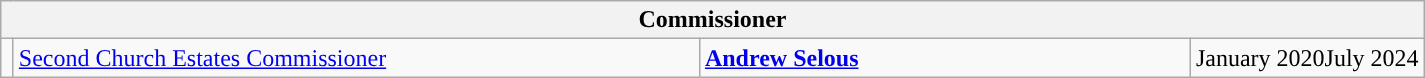<table class="wikitable">
<tr>
<th colspan="4">Commissioner</th>
</tr>
<tr>
<td rowspan="1" style="width: 1px; background: "></td>
<td rowspan="1" style="width: 450px;"><a href='#'>Second Church Estates Commissioner</a></td>
<td style="width: 320px;"><strong><a href='#'>Andrew Selous</a></strong></td>
<td>January 2020July 2024</td>
</tr>
</table>
